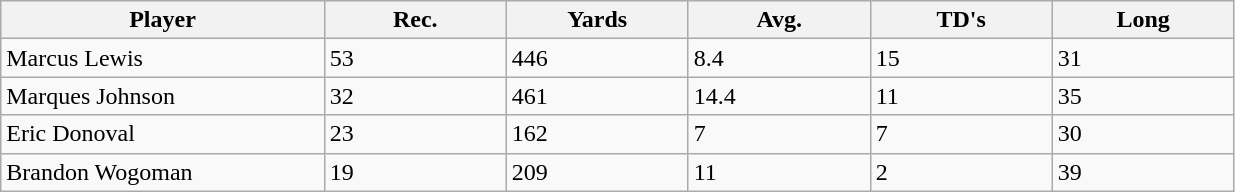<table class="wikitable sortable">
<tr>
<th bgcolor="#DDDDFF" width="16%">Player</th>
<th bgcolor="#DDDDFF" width="9%">Rec.</th>
<th bgcolor="#DDDDFF" width="9%">Yards</th>
<th bgcolor="#DDDDFF" width="9%">Avg.</th>
<th bgcolor="#DDDDFF" width="9%">TD's</th>
<th bgcolor="#DDDDFF" width="9%">Long</th>
</tr>
<tr>
<td>Marcus Lewis</td>
<td>53</td>
<td>446</td>
<td>8.4</td>
<td>15</td>
<td>31</td>
</tr>
<tr>
<td>Marques Johnson</td>
<td>32</td>
<td>461</td>
<td>14.4</td>
<td>11</td>
<td>35</td>
</tr>
<tr>
<td>Eric Donoval</td>
<td>23</td>
<td>162</td>
<td>7</td>
<td>7</td>
<td>30</td>
</tr>
<tr>
<td>Brandon Wogoman</td>
<td>19</td>
<td>209</td>
<td>11</td>
<td>2</td>
<td>39</td>
</tr>
</table>
